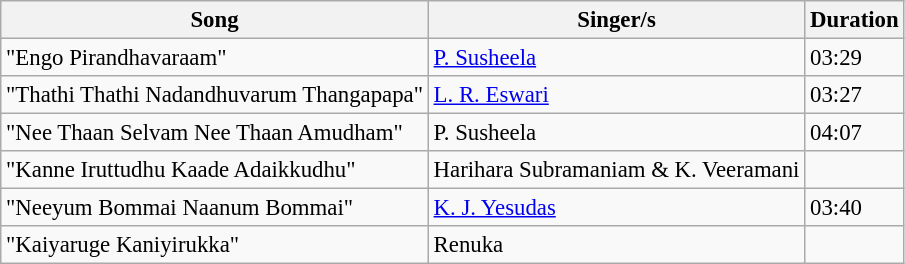<table class="wikitable" style="font-size:95%;">
<tr>
<th>Song</th>
<th>Singer/s</th>
<th>Duration</th>
</tr>
<tr>
<td>"Engo Pirandhavaraam"</td>
<td><a href='#'>P. Susheela</a></td>
<td>03:29</td>
</tr>
<tr>
<td>"Thathi Thathi Nadandhuvarum Thangapapa"</td>
<td><a href='#'>L. R. Eswari</a></td>
<td>03:27</td>
</tr>
<tr>
<td>"Nee Thaan Selvam Nee Thaan Amudham"</td>
<td>P. Susheela</td>
<td>04:07</td>
</tr>
<tr>
<td>"Kanne Iruttudhu Kaade Adaikkudhu"</td>
<td>Harihara Subramaniam & K. Veeramani</td>
<td></td>
</tr>
<tr>
<td>"Neeyum Bommai Naanum Bommai"</td>
<td><a href='#'>K. J. Yesudas</a></td>
<td>03:40</td>
</tr>
<tr>
<td>"Kaiyaruge Kaniyirukka"</td>
<td>Renuka</td>
<td></td>
</tr>
</table>
